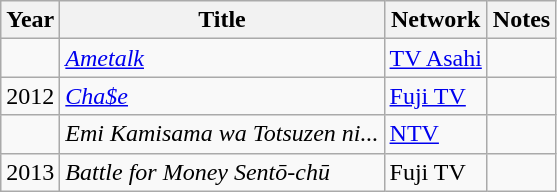<table class="wikitable">
<tr>
<th>Year</th>
<th>Title</th>
<th>Network</th>
<th>Notes</th>
</tr>
<tr>
<td></td>
<td><em><a href='#'>Ametalk</a></em></td>
<td><a href='#'>TV Asahi</a></td>
<td></td>
</tr>
<tr>
<td>2012</td>
<td><em><a href='#'>Cha$e</a></em></td>
<td><a href='#'>Fuji TV</a></td>
<td></td>
</tr>
<tr>
<td></td>
<td><em>Emi Kamisama wa Totsuzen ni...</em></td>
<td><a href='#'>NTV</a></td>
<td></td>
</tr>
<tr>
<td>2013</td>
<td><em>Battle for Money Sentō-chū</em></td>
<td>Fuji TV</td>
<td></td>
</tr>
</table>
